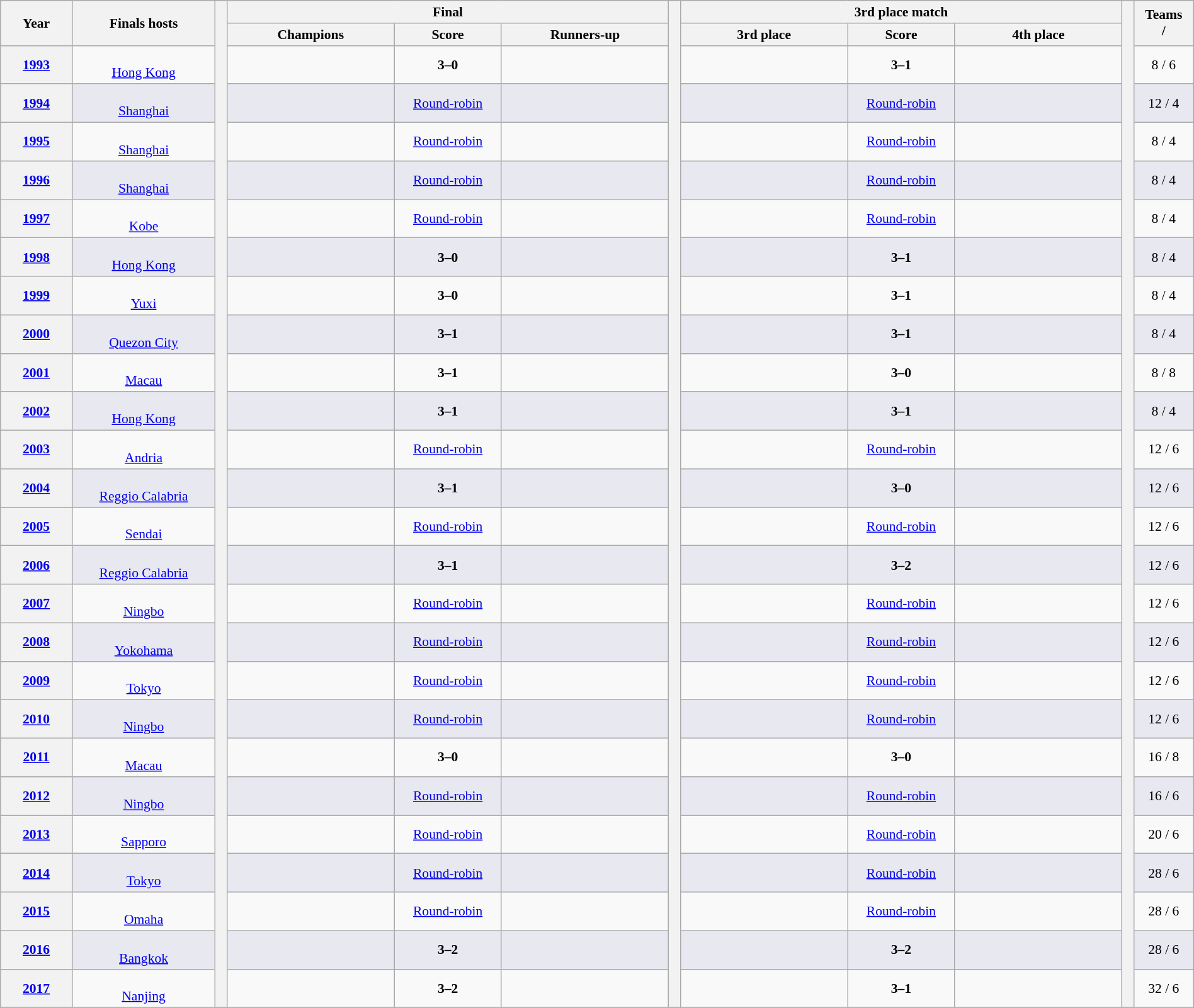<table class="wikitable" style="font-size:90%; width: 100%; text-align: center;">
<tr bgcolor=#c1d8ff>
<th rowspan=2 width=6%>Year</th>
<th rowspan=2 width=12%>Finals hosts</th>
<th width=1% rowspan=27 bgcolor=ffffff></th>
<th colspan=3>Final</th>
<th width=1% rowspan=27 bgcolor=ffffff></th>
<th colspan=3>3rd place match</th>
<th width=1% rowspan=27 bgcolor=#ffffff></th>
<th rowspan=2 width=5%>Teams <br>  / </th>
</tr>
<tr bgcolor=#efefef>
<th width=14%>Champions</th>
<th width=9%>Score</th>
<th width=14%>Runners-up</th>
<th width=14%>3rd place</th>
<th width=9%>Score</th>
<th width=14%>4th place</th>
</tr>
<tr>
<th><a href='#'>1993</a></th>
<td> <br> <a href='#'>Hong Kong</a></td>
<td><strong></strong></td>
<td><strong>3–0</strong></td>
<td></td>
<td></td>
<td><strong>3–1</strong></td>
<td></td>
<td>8 / 6</td>
</tr>
<tr bgcolor=#E8E8F0>
<th><a href='#'>1994</a></th>
<td> <br> <a href='#'>Shanghai</a></td>
<td><strong></strong></td>
<td><a href='#'>Round-robin</a></td>
<td></td>
<td></td>
<td><a href='#'>Round-robin</a></td>
<td></td>
<td>12 / 4</td>
</tr>
<tr>
<th><a href='#'>1995</a></th>
<td> <br> <a href='#'>Shanghai</a></td>
<td><strong></strong></td>
<td><a href='#'>Round-robin</a></td>
<td></td>
<td></td>
<td><a href='#'>Round-robin</a></td>
<td></td>
<td>8 / 4</td>
</tr>
<tr bgcolor=#E8E8F0>
<th><a href='#'>1996</a></th>
<td> <br> <a href='#'>Shanghai</a></td>
<td><strong></strong></td>
<td><a href='#'>Round-robin</a></td>
<td></td>
<td></td>
<td><a href='#'>Round-robin</a></td>
<td></td>
<td>8 / 4</td>
</tr>
<tr>
<th><a href='#'>1997</a></th>
<td> <br> <a href='#'>Kobe</a></td>
<td><strong></strong></td>
<td><a href='#'>Round-robin</a></td>
<td></td>
<td></td>
<td><a href='#'>Round-robin</a></td>
<td></td>
<td>8 / 4</td>
</tr>
<tr bgcolor=#E8E8F0>
<th><a href='#'>1998</a></th>
<td> <br> <a href='#'>Hong Kong</a></td>
<td><strong></strong></td>
<td><strong>3–0</strong></td>
<td></td>
<td></td>
<td><strong>3–1</strong></td>
<td></td>
<td>8 / 4</td>
</tr>
<tr>
<th><a href='#'>1999</a></th>
<td> <br> <a href='#'>Yuxi</a></td>
<td><strong></strong></td>
<td><strong>3–0</strong></td>
<td></td>
<td></td>
<td><strong>3–1</strong></td>
<td></td>
<td>8 / 4</td>
</tr>
<tr bgcolor=#E8E8F0>
<th><a href='#'>2000</a></th>
<td> <br> <a href='#'>Quezon City</a></td>
<td><strong></strong></td>
<td><strong>3–1</strong></td>
<td></td>
<td></td>
<td><strong>3–1</strong></td>
<td></td>
<td>8 / 4</td>
</tr>
<tr>
<th><a href='#'>2001</a></th>
<td> <br> <a href='#'>Macau</a></td>
<td><strong></strong></td>
<td><strong>3–1</strong></td>
<td></td>
<td></td>
<td><strong>3–0</strong></td>
<td></td>
<td>8 / 8</td>
</tr>
<tr bgcolor=#E8E8F0>
<th><a href='#'>2002</a></th>
<td> <br> <a href='#'>Hong Kong</a></td>
<td><strong></strong></td>
<td><strong>3–1</strong></td>
<td></td>
<td></td>
<td><strong>3–1</strong></td>
<td></td>
<td>8 / 4</td>
</tr>
<tr>
<th><a href='#'>2003</a></th>
<td> <br> <a href='#'>Andria</a></td>
<td><strong></strong></td>
<td><a href='#'>Round-robin</a></td>
<td></td>
<td></td>
<td><a href='#'>Round-robin</a></td>
<td></td>
<td>12 / 6</td>
</tr>
<tr bgcolor=#E8E8F0>
<th><a href='#'>2004</a></th>
<td> <br> <a href='#'>Reggio Calabria</a></td>
<td><strong></strong></td>
<td><strong>3–1</strong></td>
<td></td>
<td></td>
<td><strong>3–0</strong></td>
<td></td>
<td>12 / 6</td>
</tr>
<tr>
<th><a href='#'>2005</a></th>
<td> <br> <a href='#'>Sendai</a></td>
<td><strong></strong></td>
<td><a href='#'>Round-robin</a></td>
<td></td>
<td></td>
<td><a href='#'>Round-robin</a></td>
<td></td>
<td>12 / 6</td>
</tr>
<tr bgcolor=#E8E8F0>
<th><a href='#'>2006</a></th>
<td> <br> <a href='#'>Reggio Calabria</a></td>
<td><strong></strong></td>
<td><strong>3–1</strong></td>
<td></td>
<td></td>
<td><strong>3–2</strong></td>
<td></td>
<td>12 / 6</td>
</tr>
<tr>
<th><a href='#'>2007</a></th>
<td> <br> <a href='#'>Ningbo</a></td>
<td><strong></strong></td>
<td><a href='#'>Round-robin</a></td>
<td></td>
<td></td>
<td><a href='#'>Round-robin</a></td>
<td></td>
<td>12 / 6</td>
</tr>
<tr bgcolor=#E8E8F0>
<th><a href='#'>2008</a></th>
<td> <br> <a href='#'>Yokohama</a></td>
<td><strong></strong></td>
<td><a href='#'>Round-robin</a></td>
<td></td>
<td></td>
<td><a href='#'>Round-robin</a></td>
<td></td>
<td>12 / 6</td>
</tr>
<tr>
<th><a href='#'>2009</a></th>
<td> <br> <a href='#'>Tokyo</a></td>
<td><strong></strong></td>
<td><a href='#'>Round-robin</a></td>
<td></td>
<td></td>
<td><a href='#'>Round-robin</a></td>
<td></td>
<td>12 / 6</td>
</tr>
<tr bgcolor=#E8E8F0>
<th><a href='#'>2010</a></th>
<td> <br> <a href='#'>Ningbo</a></td>
<td><strong></strong></td>
<td><a href='#'>Round-robin</a></td>
<td></td>
<td></td>
<td><a href='#'>Round-robin</a></td>
<td></td>
<td>12 / 6</td>
</tr>
<tr>
<th><a href='#'>2011</a></th>
<td> <br> <a href='#'>Macau</a></td>
<td><strong></strong></td>
<td><strong>3–0</strong></td>
<td></td>
<td></td>
<td><strong>3–0</strong></td>
<td></td>
<td>16 / 8</td>
</tr>
<tr bgcolor=#E8E8F0>
<th><a href='#'>2012</a></th>
<td> <br> <a href='#'>Ningbo</a></td>
<td><strong></strong></td>
<td><a href='#'>Round-robin</a></td>
<td></td>
<td></td>
<td><a href='#'>Round-robin</a></td>
<td></td>
<td>16 / 6</td>
</tr>
<tr>
<th><a href='#'>2013</a></th>
<td> <br> <a href='#'>Sapporo</a></td>
<td><strong></strong></td>
<td><a href='#'>Round-robin</a></td>
<td></td>
<td></td>
<td><a href='#'>Round-robin</a></td>
<td></td>
<td>20 / 6</td>
</tr>
<tr bgcolor=#E8E8F0>
<th><a href='#'>2014</a></th>
<td> <br> <a href='#'>Tokyo</a></td>
<td><strong></strong></td>
<td><a href='#'>Round-robin</a></td>
<td></td>
<td></td>
<td><a href='#'>Round-robin</a></td>
<td></td>
<td>28 / 6</td>
</tr>
<tr>
<th><a href='#'>2015</a></th>
<td> <br> <a href='#'>Omaha</a></td>
<td><strong></strong></td>
<td><a href='#'>Round-robin</a></td>
<td></td>
<td></td>
<td><a href='#'>Round-robin</a></td>
<td></td>
<td>28 / 6</td>
</tr>
<tr bgcolor=#E8E8F0>
<th><a href='#'>2016</a></th>
<td> <br> <a href='#'>Bangkok</a></td>
<td><strong></strong></td>
<td><strong>3–2</strong></td>
<td></td>
<td></td>
<td><strong>3–2</strong></td>
<td></td>
<td>28 / 6</td>
</tr>
<tr>
<th><a href='#'>2017</a></th>
<td> <br> <a href='#'>Nanjing</a></td>
<td><strong></strong></td>
<td><strong>3–2</strong></td>
<td></td>
<td></td>
<td><strong>3–1</strong></td>
<td></td>
<td>32 / 6</td>
</tr>
<tr>
</tr>
</table>
